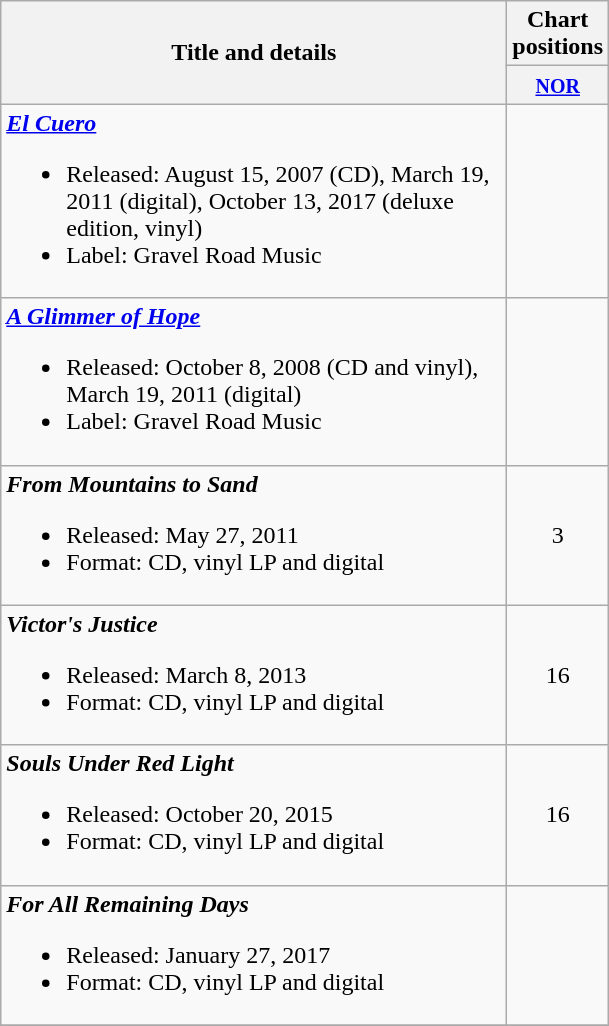<table class="wikitable">
<tr>
<th rowspan="2">Title and details</th>
<th colspan="1">Chart <br>positions<br></th>
</tr>
<tr>
<th style="width:40px;"><small><a href='#'>NOR</a></small></th>
</tr>
<tr>
<td style="width:220px; text-align:left;"><strong><em><a href='#'>El Cuero</a></em></strong><br><ul><li>Released: August 15, 2007 (CD), March 19, 2011 (digital), October 13, 2017 (deluxe edition, vinyl)</li><li>Label: Gravel Road Music</li></ul></td>
<td style="text-align:center;"></td>
</tr>
<tr>
<td style="width:330px; text-align:left;"><strong><em><a href='#'>A Glimmer of Hope</a></em></strong><br><ul><li>Released: October 8, 2008 (CD and vinyl), March 19, 2011 (digital)</li><li>Label: Gravel Road Music</li></ul></td>
<td style="text-align:center;"></td>
</tr>
<tr>
<td style="width:330px; text-align:left;"><strong><em>From Mountains to Sand</em></strong><br><ul><li>Released: May 27, 2011</li><li>Format: CD, vinyl LP and digital</li></ul></td>
<td style="text-align:center;">3</td>
</tr>
<tr>
<td style="width:330px; text-align:left;"><strong><em>Victor's Justice</em></strong><br><ul><li>Released: March 8, 2013</li><li>Format: CD, vinyl LP and digital</li></ul></td>
<td style="text-align:center;">16</td>
</tr>
<tr>
<td style="width:330px; text-align:left;"><strong><em>Souls Under Red Light</em></strong><br><ul><li>Released: October 20, 2015</li><li>Format: CD, vinyl LP and digital</li></ul></td>
<td style="text-align:center;">16</td>
</tr>
<tr>
<td style="width:330px; text-align:left;"><strong><em>For All Remaining Days</em></strong><br><ul><li>Released: January 27, 2017</li><li>Format: CD, vinyl LP and digital</li></ul></td>
<td style="text-align:center;"></td>
</tr>
<tr>
</tr>
</table>
